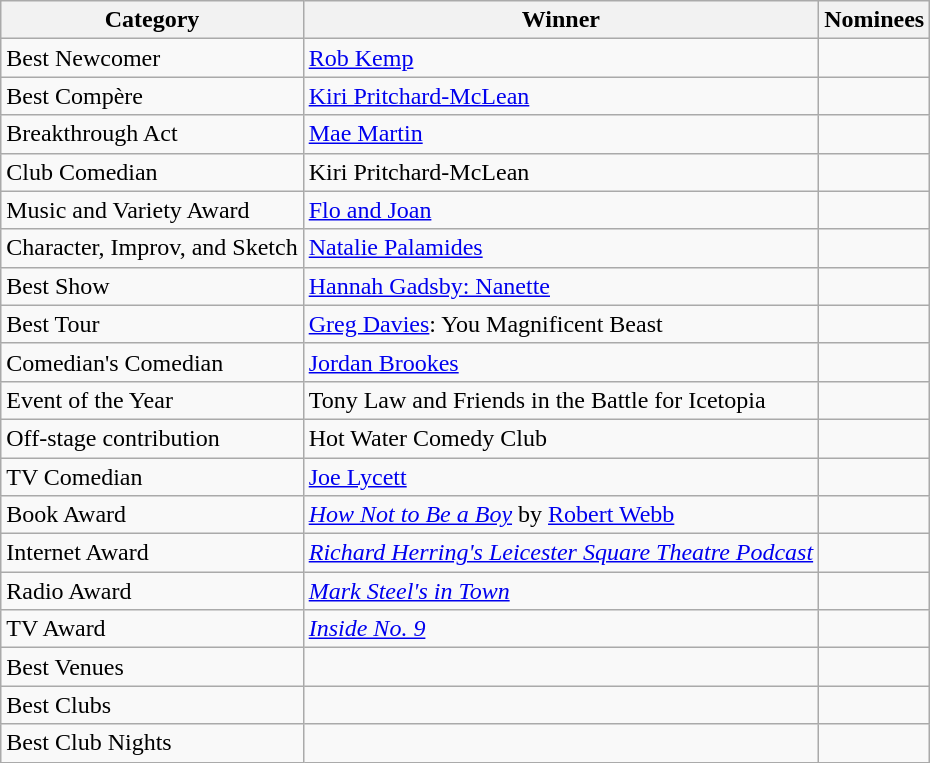<table class="wikitable">
<tr>
<th>Category</th>
<th>Winner</th>
<th>Nominees</th>
</tr>
<tr>
<td>Best Newcomer</td>
<td><a href='#'>Rob Kemp</a></td>
<td></td>
</tr>
<tr>
<td>Best Compère</td>
<td><a href='#'>Kiri Pritchard-McLean</a></td>
<td></td>
</tr>
<tr>
<td>Breakthrough Act</td>
<td><a href='#'>Mae Martin</a></td>
<td></td>
</tr>
<tr>
<td>Club Comedian</td>
<td>Kiri Pritchard-McLean</td>
<td></td>
</tr>
<tr>
<td>Music and Variety Award</td>
<td><a href='#'>Flo and Joan</a></td>
<td></td>
</tr>
<tr>
<td>Character, Improv, and Sketch</td>
<td><a href='#'>Natalie Palamides</a></td>
<td></td>
</tr>
<tr>
<td>Best Show</td>
<td><a href='#'>Hannah Gadsby: Nanette</a></td>
<td></td>
</tr>
<tr>
<td>Best Tour</td>
<td><a href='#'>Greg Davies</a>: You Magnificent Beast</td>
<td></td>
</tr>
<tr>
<td>Comedian's Comedian</td>
<td><a href='#'>Jordan Brookes</a></td>
<td></td>
</tr>
<tr>
<td>Event of the Year</td>
<td>Tony Law and Friends in the Battle for Icetopia</td>
<td></td>
</tr>
<tr>
<td>Off-stage contribution</td>
<td>Hot Water Comedy Club</td>
<td></td>
</tr>
<tr>
<td>TV Comedian</td>
<td><a href='#'>Joe Lycett</a></td>
<td></td>
</tr>
<tr>
<td>Book Award</td>
<td><em><a href='#'>How Not to Be a Boy</a></em> by <a href='#'>Robert Webb</a></td>
<td></td>
</tr>
<tr>
<td>Internet Award</td>
<td><em><a href='#'>Richard Herring's Leicester Square Theatre Podcast</a></em></td>
<td></td>
</tr>
<tr>
<td>Radio Award</td>
<td><em><a href='#'>Mark Steel's in Town</a></em></td>
<td></td>
</tr>
<tr>
<td>TV Award</td>
<td><em><a href='#'>Inside No. 9</a></em></td>
<td></td>
</tr>
<tr>
<td>Best Venues</td>
<td><br></td>
<td></td>
</tr>
<tr>
<td>Best Clubs</td>
<td><br></td>
<td></td>
</tr>
<tr>
<td>Best Club Nights</td>
<td><br></td>
<td></td>
</tr>
</table>
